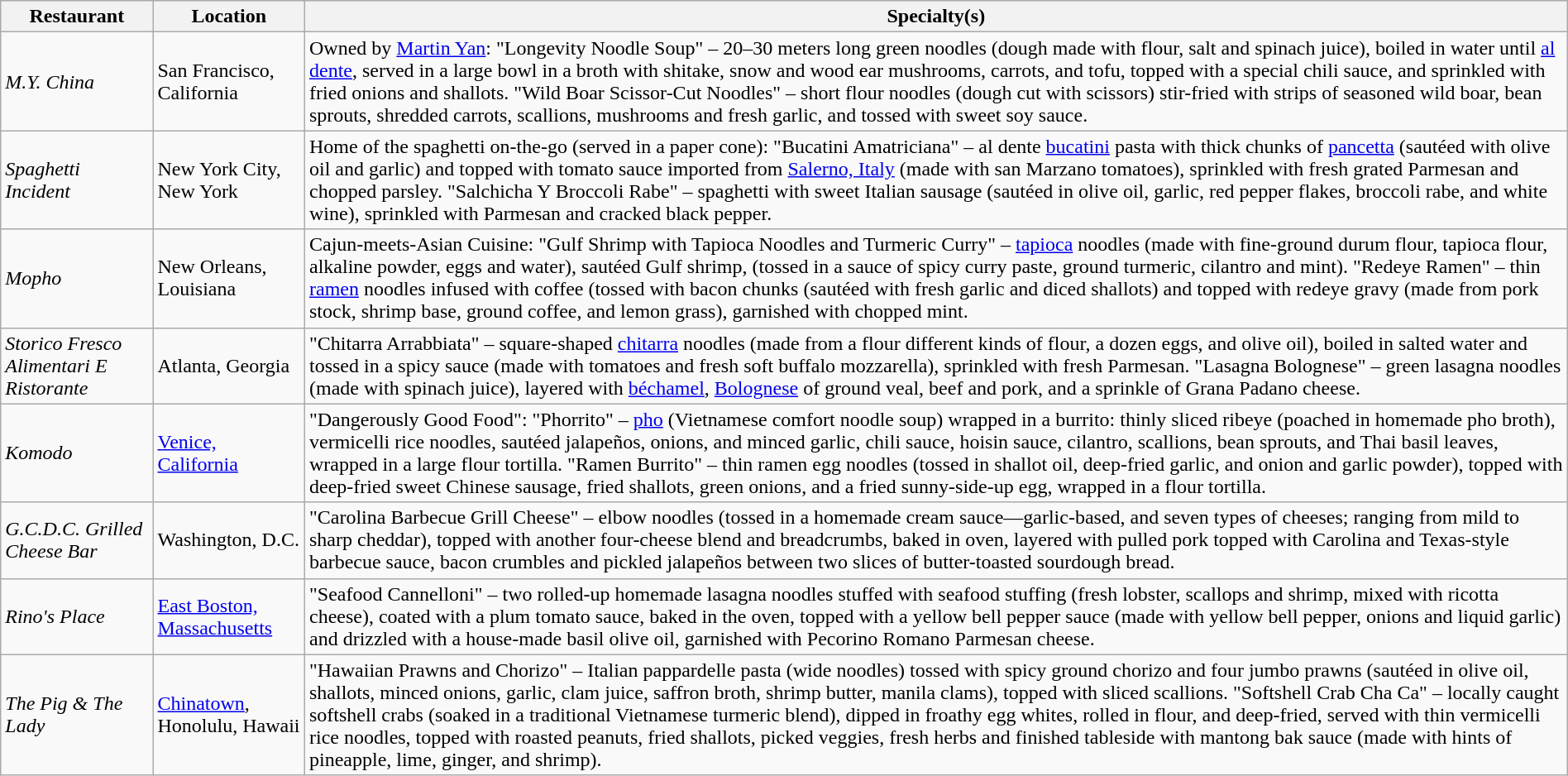<table class="wikitable" style="width:100%;">
<tr>
<th>Restaurant</th>
<th>Location</th>
<th>Specialty(s)</th>
</tr>
<tr>
<td><em>M.Y. China</em></td>
<td>San Francisco, California</td>
<td>Owned by <a href='#'>Martin Yan</a>: "Longevity Noodle Soup" – 20–30 meters long green noodles (dough made with flour, salt and spinach juice), boiled in water until <a href='#'>al dente</a>, served in a large bowl in a broth with shitake, snow and wood ear mushrooms, carrots, and tofu, topped with a special chili sauce, and sprinkled with fried onions and shallots. "Wild Boar Scissor-Cut Noodles" – short flour noodles (dough cut with scissors) stir-fried with strips of seasoned wild boar, bean sprouts, shredded carrots, scallions, mushrooms and fresh garlic, and tossed with sweet soy sauce.</td>
</tr>
<tr>
<td><em>Spaghetti Incident</em></td>
<td>New York City, New York</td>
<td>Home of the spaghetti on-the-go (served in a paper cone): "Bucatini Amatriciana" – al dente <a href='#'>bucatini</a> pasta with thick chunks of <a href='#'>pancetta</a> (sautéed with olive oil and garlic) and topped with tomato sauce imported from <a href='#'>Salerno, Italy</a> (made with san Marzano tomatoes), sprinkled with fresh grated Parmesan and chopped parsley. "Salchicha Y Broccoli Rabe" – spaghetti with sweet Italian sausage (sautéed in olive oil, garlic, red pepper flakes, broccoli rabe, and white wine), sprinkled with Parmesan and cracked black pepper.</td>
</tr>
<tr>
<td><em>Mopho</em></td>
<td>New Orleans, Louisiana</td>
<td>Cajun-meets-Asian Cuisine: "Gulf Shrimp with Tapioca Noodles and Turmeric Curry" – <a href='#'>tapioca</a> noodles (made with fine-ground durum flour, tapioca flour, alkaline powder, eggs and water), sautéed Gulf shrimp, (tossed in a sauce of spicy curry paste, ground turmeric, cilantro and mint). "Redeye Ramen" – thin <a href='#'>ramen</a> noodles infused with coffee (tossed with bacon chunks (sautéed with fresh garlic and diced shallots) and topped with redeye gravy (made from pork stock, shrimp base, ground coffee, and lemon grass), garnished with chopped mint.</td>
</tr>
<tr>
<td><em>Storico Fresco Alimentari E Ristorante</em></td>
<td>Atlanta, Georgia</td>
<td>"Chitarra Arrabbiata" – square-shaped <a href='#'>chitarra</a> noodles (made from a flour different kinds of flour, a dozen eggs, and olive oil), boiled in salted water and tossed in a spicy sauce (made with tomatoes and fresh soft buffalo mozzarella), sprinkled with fresh Parmesan. "Lasagna Bolognese" – green lasagna noodles (made with spinach juice), layered with <a href='#'>béchamel</a>, <a href='#'>Bolognese</a> of ground veal, beef and pork, and a sprinkle of Grana Padano cheese.</td>
</tr>
<tr>
<td><em>Komodo</em></td>
<td><a href='#'>Venice, California</a></td>
<td>"Dangerously Good Food": "Phorrito" – <a href='#'>pho</a> (Vietnamese comfort noodle soup) wrapped in a burrito: thinly sliced ribeye (poached in homemade pho broth), vermicelli rice noodles, sautéed jalapeños, onions, and minced garlic, chili sauce, hoisin sauce, cilantro, scallions, bean sprouts, and Thai basil leaves, wrapped in a large flour tortilla. "Ramen Burrito" – thin ramen egg noodles (tossed in shallot oil, deep-fried garlic, and onion and garlic powder), topped with deep-fried sweet Chinese sausage, fried shallots, green onions, and a fried sunny-side-up egg, wrapped in a flour tortilla.</td>
</tr>
<tr>
<td><em>G.C.D.C. Grilled Cheese Bar</em></td>
<td>Washington, D.C.</td>
<td>"Carolina Barbecue Grill Cheese" – elbow noodles (tossed in a homemade cream sauce—garlic-based, and seven types of cheeses; ranging from mild to sharp cheddar), topped with another four-cheese blend and breadcrumbs, baked in oven, layered with pulled pork topped with Carolina and Texas-style barbecue sauce, bacon crumbles and pickled jalapeños between two slices of butter-toasted sourdough bread.</td>
</tr>
<tr>
<td><em>Rino's Place</em></td>
<td><a href='#'>East Boston, Massachusetts</a></td>
<td>"Seafood Cannelloni" – two rolled-up homemade lasagna noodles stuffed with seafood stuffing (fresh lobster, scallops and shrimp, mixed with ricotta cheese), coated with a plum tomato sauce, baked in the oven, topped with a yellow bell pepper sauce (made with yellow bell pepper, onions and liquid garlic) and drizzled with a house-made basil olive oil, garnished with Pecorino Romano Parmesan cheese.</td>
</tr>
<tr>
<td><em>The Pig & The Lady</em></td>
<td><a href='#'>Chinatown</a>, Honolulu, Hawaii</td>
<td>"Hawaiian Prawns and Chorizo" – Italian pappardelle pasta (wide noodles) tossed with spicy ground chorizo and four jumbo prawns (sautéed in olive oil, shallots, minced onions, garlic, clam juice, saffron broth, shrimp butter, manila clams), topped with sliced scallions. "Softshell Crab Cha Ca" – locally caught softshell crabs (soaked in a traditional Vietnamese turmeric blend), dipped in froathy egg whites, rolled in flour, and deep-fried, served with thin vermicelli rice noodles, topped with roasted peanuts, fried shallots, picked veggies, fresh herbs and finished tableside with mantong bak sauce (made with hints of pineapple, lime, ginger, and shrimp).</td>
</tr>
</table>
